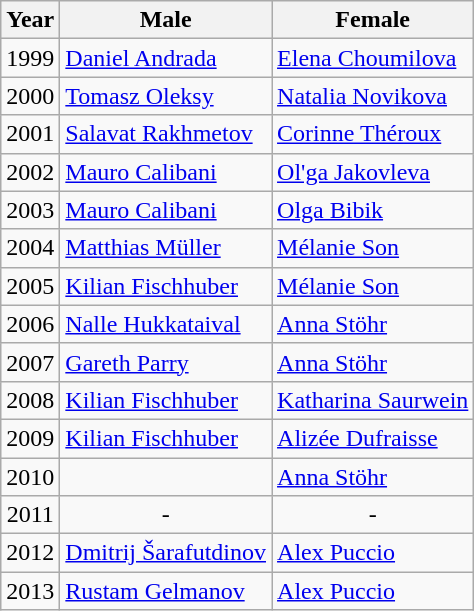<table class="wikitable">
<tr>
<th>Year</th>
<th>Male</th>
<th>Female</th>
</tr>
<tr>
<td align="center">1999</td>
<td> <a href='#'>Daniel Andrada</a></td>
<td> <a href='#'>Elena Choumilova</a></td>
</tr>
<tr>
<td align="center">2000</td>
<td> <a href='#'>Tomasz Oleksy</a></td>
<td> <a href='#'>Natalia Novikova</a></td>
</tr>
<tr>
<td align="center">2001</td>
<td> <a href='#'>Salavat Rakhmetov</a></td>
<td> <a href='#'>Corinne Théroux</a></td>
</tr>
<tr>
<td align="center">2002</td>
<td> <a href='#'>Mauro Calibani</a></td>
<td> <a href='#'>Ol'ga Jakovleva</a></td>
</tr>
<tr>
<td align="center">2003</td>
<td> <a href='#'>Mauro Calibani</a></td>
<td> <a href='#'>Olga Bibik</a></td>
</tr>
<tr>
<td align="center">2004</td>
<td> <a href='#'>Matthias Müller</a></td>
<td> <a href='#'>Mélanie Son</a></td>
</tr>
<tr>
<td align="center">2005</td>
<td> <a href='#'>Kilian Fischhuber</a></td>
<td> <a href='#'>Mélanie Son</a></td>
</tr>
<tr>
<td align="center">2006</td>
<td> <a href='#'>Nalle Hukkataival</a></td>
<td> <a href='#'>Anna Stöhr</a></td>
</tr>
<tr>
<td align="center">2007</td>
<td> <a href='#'>Gareth Parry</a></td>
<td> <a href='#'>Anna Stöhr</a></td>
</tr>
<tr>
<td align="center">2008</td>
<td> <a href='#'>Kilian Fischhuber</a></td>
<td> <a href='#'>Katharina Saurwein</a></td>
</tr>
<tr>
<td align="center">2009</td>
<td> <a href='#'>Kilian Fischhuber</a></td>
<td> <a href='#'>Alizée Dufraisse</a></td>
</tr>
<tr>
<td align="center">2010</td>
<td> </td>
<td> <a href='#'>Anna Stöhr</a></td>
</tr>
<tr>
<td align="center">2011</td>
<td align="center">-</td>
<td align="center">-</td>
</tr>
<tr>
<td align="center">2012</td>
<td> <a href='#'>Dmitrij Šarafutdinov</a></td>
<td> <a href='#'>Alex Puccio</a></td>
</tr>
<tr>
<td align="center">2013</td>
<td> <a href='#'>Rustam Gelmanov</a></td>
<td> <a href='#'>Alex Puccio</a></td>
</tr>
</table>
